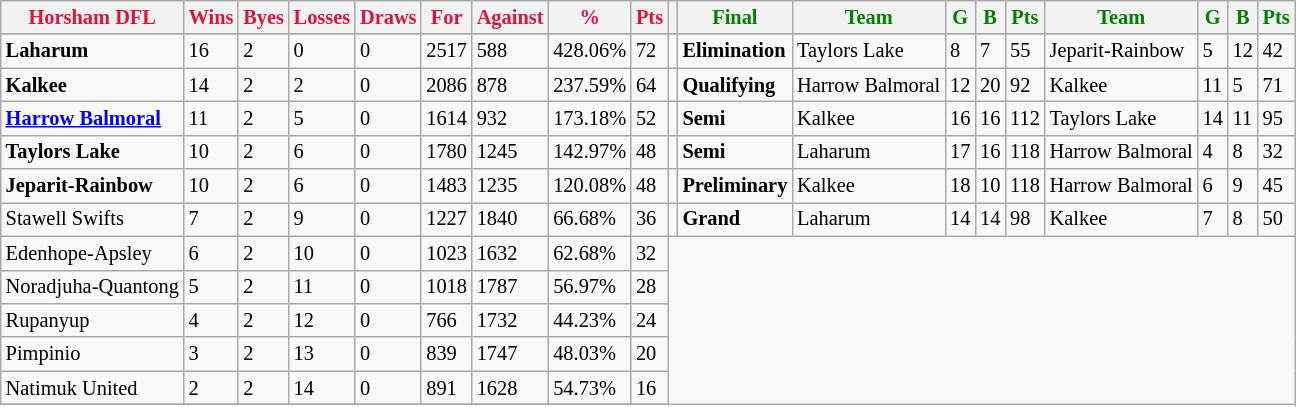<table style="font-size: 85%; text-align: left;" class="wikitable">
<tr>
<th style="color:crimson">Horsham DFL</th>
<th style="color:crimson">Wins</th>
<th style="color:crimson">Byes</th>
<th style="color:crimson">Losses</th>
<th style="color:crimson">Draws</th>
<th style="color:crimson">For</th>
<th style="color:crimson">Against</th>
<th style="color:crimson">%</th>
<th style="color:crimson">Pts</th>
<th></th>
<th style="color:green">Final</th>
<th style="color:green">Team</th>
<th style="color:green">G</th>
<th style="color:green">B</th>
<th style="color:green">Pts</th>
<th style="color:green">Team</th>
<th style="color:green">G</th>
<th style="color:green">B</th>
<th style="color:green">Pts</th>
</tr>
<tr>
</tr>
<tr>
</tr>
<tr>
<td><strong>	Laharum	</strong></td>
<td>16</td>
<td>2</td>
<td>0</td>
<td>0</td>
<td>2517</td>
<td>588</td>
<td>428.06%</td>
<td>72</td>
<td></td>
<td><strong>Elimination</strong></td>
<td>Taylors Lake</td>
<td>8</td>
<td>7</td>
<td>55</td>
<td>Jeparit-Rainbow</td>
<td>5</td>
<td>12</td>
<td>42</td>
</tr>
<tr>
<td><strong>	Kalkee	</strong></td>
<td>14</td>
<td>2</td>
<td>2</td>
<td>0</td>
<td>2086</td>
<td>878</td>
<td>237.59%</td>
<td>64</td>
<td></td>
<td><strong>Qualifying</strong></td>
<td>Harrow Balmoral</td>
<td>12</td>
<td>20</td>
<td>92</td>
<td>Kalkee</td>
<td>11</td>
<td>5</td>
<td>71</td>
</tr>
<tr>
<td><strong>	<a href='#'>Harrow Balmoral</a>	</strong></td>
<td>11</td>
<td>2</td>
<td>5</td>
<td>0</td>
<td>1614</td>
<td>932</td>
<td>173.18%</td>
<td>52</td>
<td></td>
<td><strong>Semi</strong></td>
<td>Kalkee</td>
<td>16</td>
<td>16</td>
<td>112</td>
<td>Taylors Lake</td>
<td>14</td>
<td>11</td>
<td>95</td>
</tr>
<tr>
<td><strong>	Taylors Lake	</strong></td>
<td>10</td>
<td>2</td>
<td>6</td>
<td>0</td>
<td>1780</td>
<td>1245</td>
<td>142.97%</td>
<td>48</td>
<td></td>
<td><strong> Semi</strong></td>
<td>Laharum</td>
<td>17</td>
<td>16</td>
<td>118</td>
<td>Harrow Balmoral</td>
<td>4</td>
<td>8</td>
<td>32</td>
</tr>
<tr>
<td><strong>	Jeparit-Rainbow	</strong></td>
<td>10</td>
<td>2</td>
<td>6</td>
<td>0</td>
<td>1483</td>
<td>1235</td>
<td>120.08%</td>
<td>48</td>
<td></td>
<td><strong>Preliminary</strong></td>
<td>Kalkee</td>
<td>18</td>
<td>10</td>
<td>118</td>
<td>Harrow Balmoral</td>
<td>6</td>
<td>9</td>
<td>45</td>
</tr>
<tr>
<td>Stawell Swifts</td>
<td>7</td>
<td>2</td>
<td>9</td>
<td>0</td>
<td>1227</td>
<td>1840</td>
<td>66.68%</td>
<td>36</td>
<td></td>
<td><strong>Grand</strong></td>
<td>Laharum</td>
<td>14</td>
<td>14</td>
<td>98</td>
<td>Kalkee</td>
<td>7</td>
<td>8</td>
<td>50</td>
</tr>
<tr>
<td>Edenhope-Apsley</td>
<td>6</td>
<td>2</td>
<td>10</td>
<td>0</td>
<td>1023</td>
<td>1632</td>
<td>62.68%</td>
<td>32</td>
</tr>
<tr>
<td>Noradjuha-Quantong</td>
<td>5</td>
<td>2</td>
<td>11</td>
<td>0</td>
<td>1018</td>
<td>1787</td>
<td>56.97%</td>
<td>28</td>
</tr>
<tr>
<td>Rupanyup</td>
<td>4</td>
<td>2</td>
<td>12</td>
<td>0</td>
<td>766</td>
<td>1732</td>
<td>44.23%</td>
<td>24</td>
</tr>
<tr>
<td>Pimpinio</td>
<td>3</td>
<td>2</td>
<td>13</td>
<td>0</td>
<td>839</td>
<td>1747</td>
<td>48.03%</td>
<td>20</td>
</tr>
<tr>
<td>Natimuk United</td>
<td>2</td>
<td>2</td>
<td>14</td>
<td>0</td>
<td>891</td>
<td>1628</td>
<td>54.73%</td>
<td>16</td>
</tr>
<tr>
</tr>
</table>
